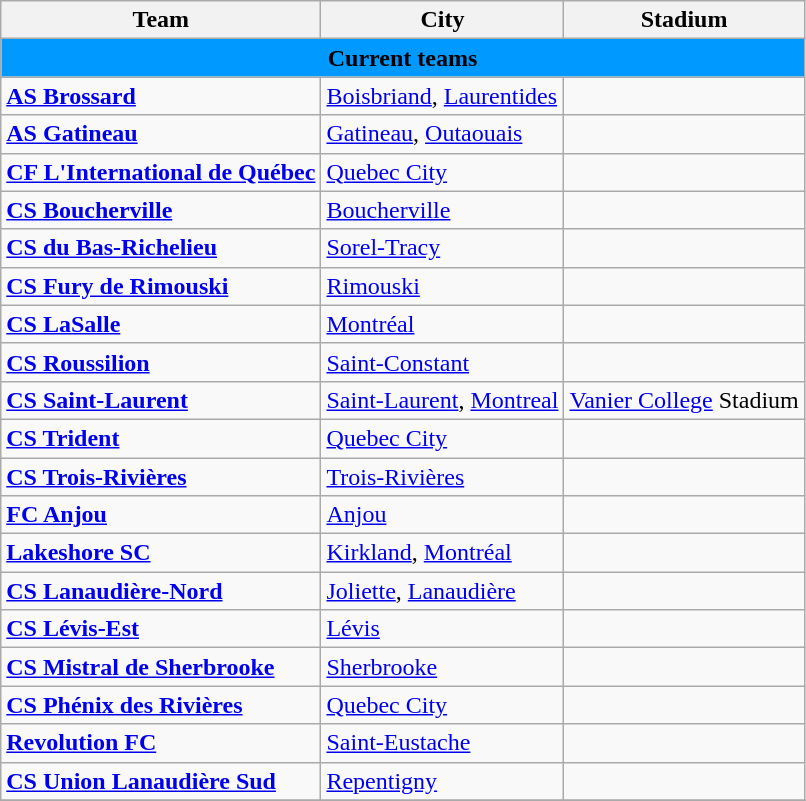<table class="wikitable" style="text-align:left">
<tr>
<th style="background:">Team</th>
<th style="background:">City</th>
<th style="background:">Stadium</th>
</tr>
<tr>
<th style="background:#0099FF" colspan="6"><span><strong>Current teams</strong></span></th>
</tr>
<tr>
<td><strong><a href='#'>AS Brossard</a></strong></td>
<td><a href='#'>Boisbriand</a>, <a href='#'>Laurentides</a></td>
<td></td>
</tr>
<tr>
<td><strong><a href='#'>AS Gatineau</a></strong></td>
<td><a href='#'>Gatineau</a>, <a href='#'>Outaouais</a></td>
<td></td>
</tr>
<tr>
<td><strong><a href='#'>CF L'International de Québec</a></strong></td>
<td><a href='#'>Quebec City</a></td>
<td></td>
</tr>
<tr>
<td><strong><a href='#'>CS Boucherville</a></strong></td>
<td><a href='#'>Boucherville</a></td>
<td></td>
</tr>
<tr>
<td><strong><a href='#'>CS du Bas-Richelieu</a></strong></td>
<td><a href='#'>Sorel-Tracy</a></td>
<td></td>
</tr>
<tr>
<td><strong><a href='#'>CS Fury de Rimouski</a></strong></td>
<td><a href='#'>Rimouski</a></td>
<td></td>
</tr>
<tr>
<td><strong><a href='#'>CS LaSalle</a></strong></td>
<td><a href='#'>Montréal</a></td>
<td></td>
</tr>
<tr>
<td><strong><a href='#'>CS Roussilion</a></strong></td>
<td><a href='#'>Saint-Constant</a></td>
<td></td>
</tr>
<tr>
<td><strong><a href='#'>CS Saint-Laurent</a></strong></td>
<td><a href='#'>Saint-Laurent</a>,  <a href='#'>Montreal</a></td>
<td><a href='#'>Vanier College</a> Stadium</td>
</tr>
<tr>
<td><strong><a href='#'>CS Trident</a></strong></td>
<td><a href='#'>Quebec City</a></td>
<td></td>
</tr>
<tr>
<td><strong><a href='#'>CS Trois-Rivières</a></strong></td>
<td><a href='#'>Trois-Rivières</a></td>
<td></td>
</tr>
<tr>
<td><strong><a href='#'>FC Anjou</a></strong></td>
<td><a href='#'>Anjou</a></td>
<td></td>
</tr>
<tr>
<td><strong><a href='#'>Lakeshore SC</a></strong></td>
<td><a href='#'>Kirkland</a>, <a href='#'>Montréal</a></td>
<td></td>
</tr>
<tr>
<td><strong><a href='#'>CS Lanaudière-Nord</a></strong></td>
<td><a href='#'>Joliette</a>, <a href='#'>Lanaudière</a></td>
<td></td>
</tr>
<tr>
<td><strong><a href='#'>CS Lévis-Est</a></strong></td>
<td><a href='#'>Lévis</a></td>
<td></td>
</tr>
<tr>
<td><strong><a href='#'>CS Mistral de Sherbrooke</a></strong></td>
<td><a href='#'>Sherbrooke</a></td>
<td></td>
</tr>
<tr>
<td><strong><a href='#'>CS Phénix des Rivières</a></strong></td>
<td><a href='#'>Quebec City</a></td>
<td></td>
</tr>
<tr>
<td><strong><a href='#'>Revolution FC</a></strong></td>
<td><a href='#'>Saint-Eustache</a></td>
<td></td>
</tr>
<tr>
<td><strong><a href='#'>CS Union Lanaudière Sud</a></strong></td>
<td><a href='#'>Repentigny</a></td>
<td></td>
</tr>
<tr>
</tr>
</table>
